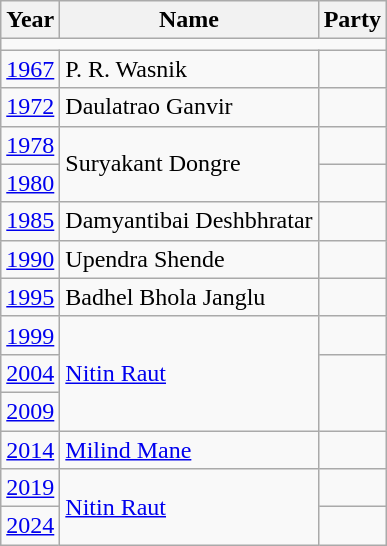<table class="wikitable">
<tr>
<th>Year</th>
<th>Name</th>
<th colspan="2">Party</th>
</tr>
<tr>
<td colspan="4"></td>
</tr>
<tr>
<td><a href='#'>1967</a></td>
<td>P. R. Wasnik</td>
<td></td>
</tr>
<tr>
<td><a href='#'>1972</a></td>
<td>Daulatrao Ganvir</td>
<td></td>
</tr>
<tr>
<td><a href='#'>1978</a></td>
<td rowspan="2">Suryakant Dongre</td>
<td></td>
</tr>
<tr>
<td><a href='#'>1980</a></td>
</tr>
<tr>
<td><a href='#'>1985</a></td>
<td>Damyantibai Deshbhratar</td>
<td></td>
</tr>
<tr>
<td><a href='#'>1990</a></td>
<td>Upendra Shende</td>
<td></td>
</tr>
<tr>
<td><a href='#'>1995</a></td>
<td>Badhel Bhola Janglu</td>
<td></td>
</tr>
<tr>
<td><a href='#'>1999</a></td>
<td rowspan="3"><a href='#'>Nitin Raut</a></td>
<td></td>
</tr>
<tr>
<td><a href='#'>2004</a></td>
</tr>
<tr>
<td><a href='#'>2009</a></td>
</tr>
<tr>
<td><a href='#'>2014</a></td>
<td><a href='#'>Milind Mane</a></td>
<td></td>
</tr>
<tr>
<td><a href='#'>2019</a></td>
<td Rowspan=2><a href='#'>Nitin Raut</a></td>
<td></td>
</tr>
<tr>
<td><a href='#'>2024</a></td>
</tr>
</table>
